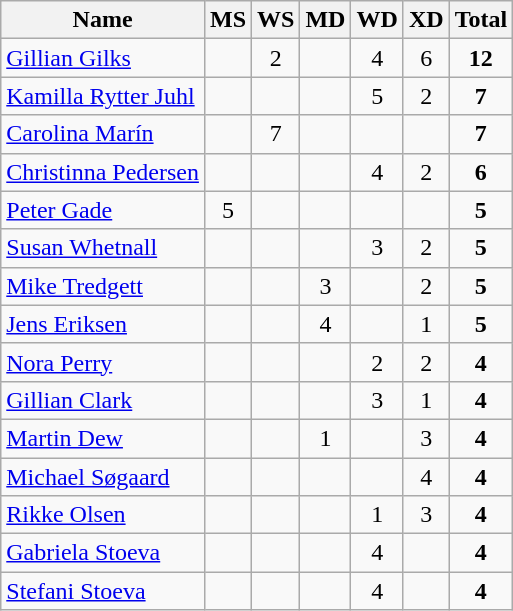<table class=wikitable style="text-align:center">
<tr>
<th>Name</th>
<th>MS</th>
<th>WS</th>
<th>MD</th>
<th>WD</th>
<th>XD</th>
<th>Total</th>
</tr>
<tr>
<td align="left"> <a href='#'>Gillian Gilks</a></td>
<td></td>
<td>2</td>
<td></td>
<td>4</td>
<td>6</td>
<td><strong>12</strong></td>
</tr>
<tr>
<td align="left"> <a href='#'>Kamilla Rytter Juhl</a></td>
<td></td>
<td></td>
<td></td>
<td>5</td>
<td>2</td>
<td><strong>7</strong></td>
</tr>
<tr>
<td align="left"> <a href='#'>Carolina Marín</a></td>
<td></td>
<td>7</td>
<td></td>
<td></td>
<td></td>
<td><strong>7</strong></td>
</tr>
<tr>
<td align="left"> <a href='#'>Christinna Pedersen</a></td>
<td></td>
<td></td>
<td></td>
<td>4</td>
<td>2</td>
<td><strong>6</strong></td>
</tr>
<tr>
<td align="left"> <a href='#'>Peter Gade</a></td>
<td>5</td>
<td></td>
<td></td>
<td></td>
<td></td>
<td><strong>5</strong></td>
</tr>
<tr>
<td align="left"> <a href='#'>Susan Whetnall</a></td>
<td></td>
<td></td>
<td></td>
<td>3</td>
<td>2</td>
<td><strong>5</strong></td>
</tr>
<tr>
<td align="left"> <a href='#'>Mike Tredgett</a></td>
<td></td>
<td></td>
<td>3</td>
<td></td>
<td>2</td>
<td><strong>5</strong></td>
</tr>
<tr>
<td align="left"> <a href='#'>Jens Eriksen</a></td>
<td></td>
<td></td>
<td>4</td>
<td></td>
<td>1</td>
<td><strong>5</strong></td>
</tr>
<tr>
<td align="left"> <a href='#'>Nora Perry</a></td>
<td></td>
<td></td>
<td></td>
<td>2</td>
<td>2</td>
<td><strong>4</strong></td>
</tr>
<tr>
<td align="left"> <a href='#'>Gillian Clark</a></td>
<td></td>
<td></td>
<td></td>
<td>3</td>
<td>1</td>
<td><strong>4</strong></td>
</tr>
<tr>
<td align="left"> <a href='#'>Martin Dew</a></td>
<td></td>
<td></td>
<td>1</td>
<td></td>
<td>3</td>
<td><strong>4</strong></td>
</tr>
<tr>
<td align="left"> <a href='#'>Michael Søgaard</a></td>
<td></td>
<td></td>
<td></td>
<td></td>
<td>4</td>
<td><strong>4</strong></td>
</tr>
<tr>
<td align="left"> <a href='#'>Rikke Olsen</a></td>
<td></td>
<td></td>
<td></td>
<td>1</td>
<td>3</td>
<td><strong>4</strong></td>
</tr>
<tr>
<td align="left"> <a href='#'>Gabriela Stoeva</a></td>
<td></td>
<td></td>
<td></td>
<td>4</td>
<td></td>
<td><strong>4</strong></td>
</tr>
<tr>
<td align="left"> <a href='#'>Stefani Stoeva</a></td>
<td></td>
<td></td>
<td></td>
<td>4</td>
<td></td>
<td><strong>4</strong></td>
</tr>
</table>
